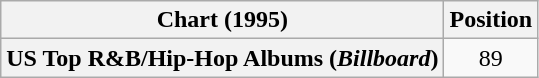<table class="wikitable plainrowheaders" style="text-align:center">
<tr>
<th scope="col">Chart (1995)</th>
<th scope="col">Position</th>
</tr>
<tr>
<th scope="row">US Top R&B/Hip-Hop Albums (<em>Billboard</em>)</th>
<td>89</td>
</tr>
</table>
